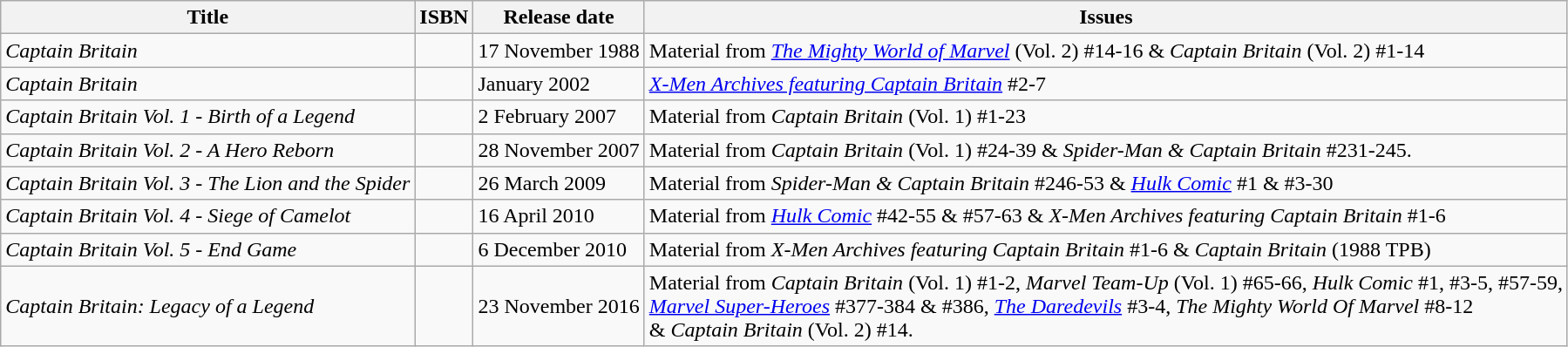<table class="wikitable">
<tr>
<th !width=25%>Title</th>
<th>ISBN</th>
<th>Release date</th>
<th !width=30%>Issues</th>
</tr>
<tr>
<td><em>Captain Britain</em></td>
<td></td>
<td>17 November 1988</td>
<td>Material from <em><a href='#'>The Mighty World of Marvel</a></em> (Vol. 2) #14-16 & <em>Captain Britain</em> (Vol. 2) #1-14</td>
</tr>
<tr>
<td><em>Captain Britain</em></td>
<td></td>
<td>January 2002</td>
<td><em><a href='#'>X-Men Archives featuring Captain Britain</a></em> #2-7</td>
</tr>
<tr>
<td><em>Captain Britain Vol. 1 - Birth of a Legend</em></td>
<td></td>
<td>2 February 2007</td>
<td>Material from <em>Captain Britain</em> (Vol. 1) #1-23</td>
</tr>
<tr>
<td><em>Captain Britain Vol. 2 - A Hero Reborn</em></td>
<td></td>
<td>28 November 2007</td>
<td>Material from <em>Captain Britain</em> (Vol. 1) #24-39 & <em>Spider-Man & Captain Britain</em> #231-245.</td>
</tr>
<tr>
<td><em>Captain Britain Vol. 3 - The Lion and the Spider</em></td>
<td></td>
<td>26 March 2009</td>
<td>Material from <em>Spider-Man & Captain Britain</em> #246-53 & <em><a href='#'>Hulk Comic</a></em> #1 & #3-30</td>
</tr>
<tr>
<td><em>Captain Britain Vol. 4 - Siege of Camelot</em></td>
<td></td>
<td>16 April 2010</td>
<td>Material from <em><a href='#'>Hulk Comic</a></em> #42-55 & #57-63 & <em>X-Men Archives featuring Captain Britain</em> #1-6</td>
</tr>
<tr>
<td><em>Captain Britain Vol. 5 - End Game</em></td>
<td></td>
<td>6 December 2010</td>
<td>Material from <em>X-Men Archives featuring Captain Britain</em> #1-6 & <em>Captain Britain</em> (1988 TPB)</td>
</tr>
<tr>
<td><em>Captain Britain: Legacy of a Legend</em></td>
<td></td>
<td>23 November 2016</td>
<td>Material from <em>Captain Britain</em> (Vol. 1) #1-2, <em>Marvel Team-Up</em> (Vol. 1) #65-66, <em>Hulk Comic</em> #1, #3-5, #57-59, <br><em><a href='#'>Marvel Super-Heroes</a></em> #377-384 & #386, <em><a href='#'>The Daredevils</a></em> #3-4, <em>The Mighty World Of Marvel</em> #8-12 <br>& <em>Captain Britain</em> (Vol. 2) #14.</td>
</tr>
</table>
